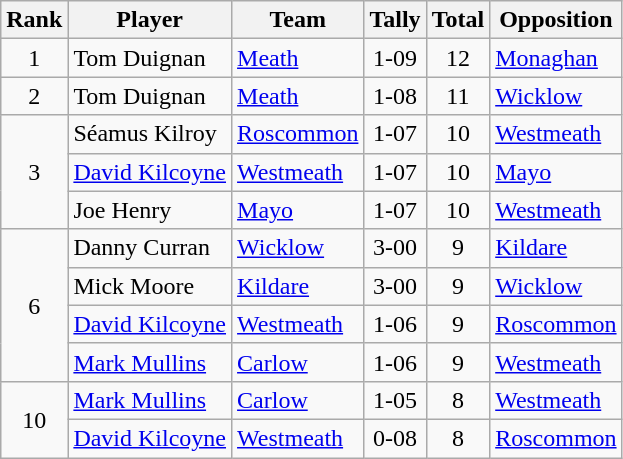<table class="wikitable">
<tr>
<th>Rank</th>
<th>Player</th>
<th>Team</th>
<th>Tally</th>
<th>Total</th>
<th>Opposition</th>
</tr>
<tr>
<td rowspan="1" style="text-align:center;">1</td>
<td>Tom Duignan</td>
<td><a href='#'>Meath</a></td>
<td align=center>1-09</td>
<td align=center>12</td>
<td><a href='#'>Monaghan</a></td>
</tr>
<tr>
<td rowspan="1" style="text-align:center;">2</td>
<td>Tom Duignan</td>
<td><a href='#'>Meath</a></td>
<td align=center>1-08</td>
<td align=center>11</td>
<td><a href='#'>Wicklow</a></td>
</tr>
<tr>
<td rowspan="3" style="text-align:center;">3</td>
<td>Séamus Kilroy</td>
<td><a href='#'>Roscommon</a></td>
<td align=center>1-07</td>
<td align=center>10</td>
<td><a href='#'>Westmeath</a></td>
</tr>
<tr>
<td><a href='#'>David Kilcoyne</a></td>
<td><a href='#'>Westmeath</a></td>
<td align=center>1-07</td>
<td align=center>10</td>
<td><a href='#'>Mayo</a></td>
</tr>
<tr>
<td>Joe Henry</td>
<td><a href='#'>Mayo</a></td>
<td align=center>1-07</td>
<td align=center>10</td>
<td><a href='#'>Westmeath</a></td>
</tr>
<tr>
<td rowspan="4" style="text-align:center;">6</td>
<td>Danny Curran</td>
<td><a href='#'>Wicklow</a></td>
<td align=center>3-00</td>
<td align=center>9</td>
<td><a href='#'>Kildare</a></td>
</tr>
<tr>
<td>Mick Moore</td>
<td><a href='#'>Kildare</a></td>
<td align=center>3-00</td>
<td align=center>9</td>
<td><a href='#'>Wicklow</a></td>
</tr>
<tr>
<td><a href='#'>David Kilcoyne</a></td>
<td><a href='#'>Westmeath</a></td>
<td align=center>1-06</td>
<td align=center>9</td>
<td><a href='#'>Roscommon</a></td>
</tr>
<tr>
<td><a href='#'>Mark Mullins</a></td>
<td><a href='#'>Carlow</a></td>
<td align=center>1-06</td>
<td align=center>9</td>
<td><a href='#'>Westmeath</a></td>
</tr>
<tr>
<td rowspan="2" style="text-align:center;">10</td>
<td><a href='#'>Mark Mullins</a></td>
<td><a href='#'>Carlow</a></td>
<td align=center>1-05</td>
<td align=center>8</td>
<td><a href='#'>Westmeath</a></td>
</tr>
<tr>
<td><a href='#'>David Kilcoyne</a></td>
<td><a href='#'>Westmeath</a></td>
<td align=center>0-08</td>
<td align=center>8</td>
<td><a href='#'>Roscommon</a></td>
</tr>
</table>
